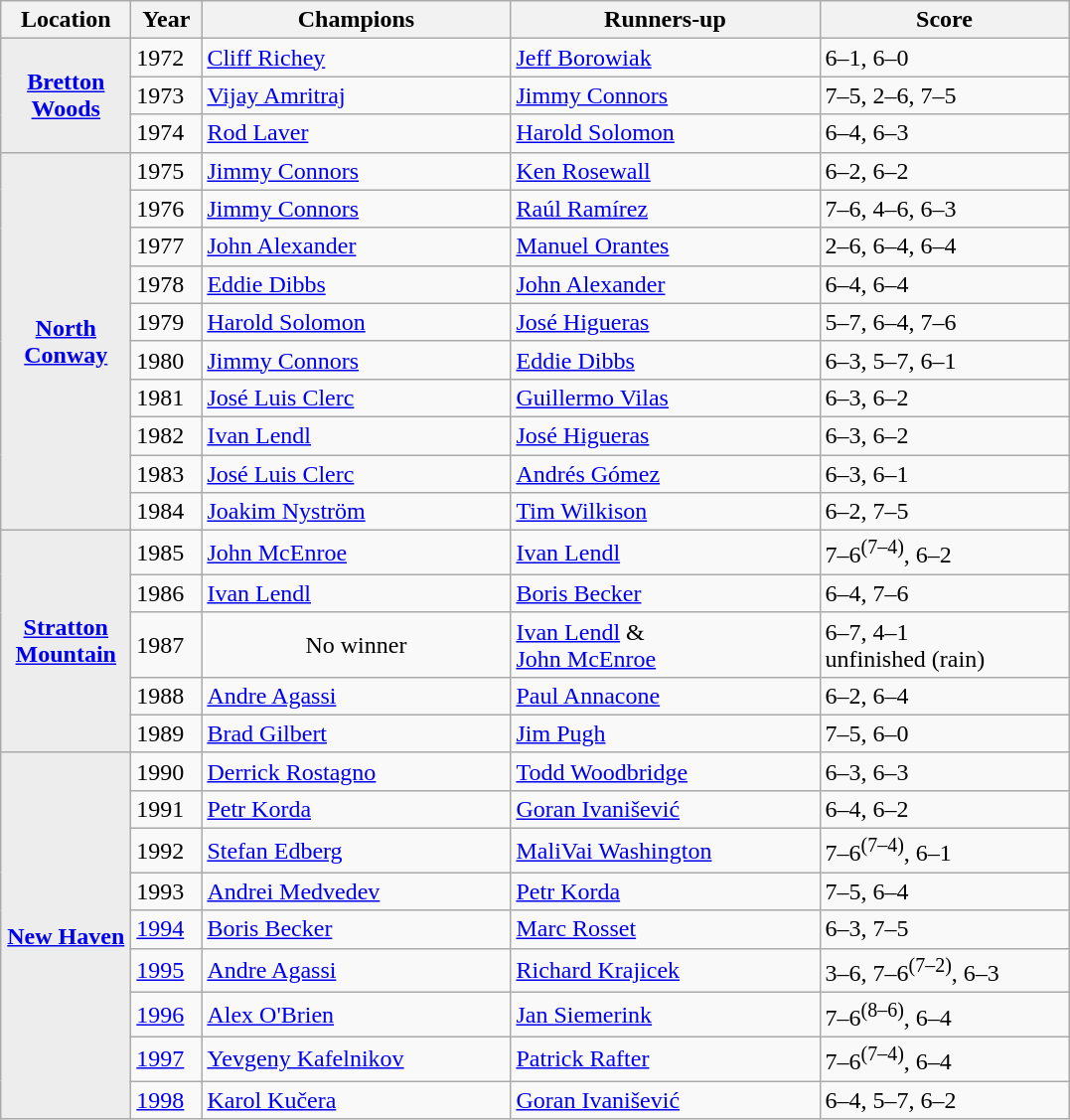<table class="wikitable">
<tr>
<th style="width:80px">Location</th>
<th style="width:40px">Year</th>
<th style="width:200px">Champions</th>
<th style="width:200px">Runners-up</th>
<th style="width:160px" class="unsortable">Score</th>
</tr>
<tr>
<th rowspan="3" style="background:#ededed"><a href='#'>Bretton Woods</a></th>
<td>1972</td>
<td> <a href='#'>Cliff Richey</a></td>
<td> <a href='#'>Jeff Borowiak</a></td>
<td>6–1, 6–0</td>
</tr>
<tr>
<td>1973</td>
<td> <a href='#'>Vijay Amritraj</a></td>
<td> <a href='#'>Jimmy Connors</a></td>
<td>7–5, 2–6, 7–5</td>
</tr>
<tr>
<td>1974</td>
<td> <a href='#'>Rod Laver</a></td>
<td> <a href='#'>Harold Solomon</a></td>
<td>6–4, 6–3</td>
</tr>
<tr>
<th rowspan="10" style="background:#ededed"><a href='#'>North Conway</a></th>
<td>1975</td>
<td> <a href='#'>Jimmy Connors</a></td>
<td> <a href='#'>Ken Rosewall</a></td>
<td>6–2, 6–2</td>
</tr>
<tr>
<td>1976</td>
<td> <a href='#'>Jimmy Connors</a></td>
<td> <a href='#'>Raúl Ramírez</a></td>
<td>7–6, 4–6, 6–3</td>
</tr>
<tr>
<td>1977</td>
<td> <a href='#'>John Alexander</a></td>
<td> <a href='#'>Manuel Orantes</a></td>
<td>2–6, 6–4, 6–4</td>
</tr>
<tr>
<td>1978</td>
<td> <a href='#'>Eddie Dibbs</a></td>
<td> <a href='#'>John Alexander</a></td>
<td>6–4, 6–4</td>
</tr>
<tr>
<td>1979</td>
<td> <a href='#'>Harold Solomon</a></td>
<td> <a href='#'>José Higueras</a></td>
<td>5–7, 6–4, 7–6</td>
</tr>
<tr>
<td>1980</td>
<td> <a href='#'>Jimmy Connors</a></td>
<td> <a href='#'>Eddie Dibbs</a></td>
<td>6–3, 5–7, 6–1</td>
</tr>
<tr>
<td>1981</td>
<td> <a href='#'>José Luis Clerc</a></td>
<td> <a href='#'>Guillermo Vilas</a></td>
<td>6–3, 6–2</td>
</tr>
<tr>
<td>1982</td>
<td> <a href='#'>Ivan Lendl</a></td>
<td> <a href='#'>José Higueras</a></td>
<td>6–3, 6–2</td>
</tr>
<tr>
<td>1983</td>
<td> <a href='#'>José Luis Clerc</a></td>
<td> <a href='#'>Andrés Gómez</a></td>
<td>6–3, 6–1</td>
</tr>
<tr>
<td>1984</td>
<td> <a href='#'>Joakim Nyström</a></td>
<td> <a href='#'>Tim Wilkison</a></td>
<td>6–2, 7–5</td>
</tr>
<tr>
<th rowspan="5" style="background:#ededed"><a href='#'>Stratton Mountain</a></th>
<td>1985</td>
<td> <a href='#'>John McEnroe</a></td>
<td> <a href='#'>Ivan Lendl</a></td>
<td>7–6<sup>(7–4)</sup>, 6–2</td>
</tr>
<tr>
<td>1986</td>
<td> <a href='#'>Ivan Lendl</a></td>
<td> <a href='#'>Boris Becker</a></td>
<td>6–4, 7–6</td>
</tr>
<tr>
<td>1987</td>
<td align=center>No winner</td>
<td> <a href='#'>Ivan Lendl</a> &<br> <a href='#'>John McEnroe</a></td>
<td>6–7, 4–1<br>unfinished (rain)</td>
</tr>
<tr>
<td>1988</td>
<td> <a href='#'>Andre Agassi</a></td>
<td> <a href='#'>Paul Annacone</a></td>
<td>6–2, 6–4</td>
</tr>
<tr>
<td>1989</td>
<td> <a href='#'>Brad Gilbert</a></td>
<td> <a href='#'>Jim Pugh</a></td>
<td>7–5, 6–0</td>
</tr>
<tr>
<th rowspan="9" style="background:#ededed"><a href='#'>New Haven</a></th>
<td>1990</td>
<td> <a href='#'>Derrick Rostagno</a></td>
<td> <a href='#'>Todd Woodbridge</a></td>
<td>6–3, 6–3</td>
</tr>
<tr>
<td>1991</td>
<td> <a href='#'>Petr Korda</a></td>
<td> <a href='#'>Goran Ivanišević</a></td>
<td>6–4, 6–2</td>
</tr>
<tr>
<td>1992</td>
<td> <a href='#'>Stefan Edberg</a></td>
<td> <a href='#'>MaliVai Washington</a></td>
<td>7–6<sup>(7–4)</sup>, 6–1</td>
</tr>
<tr>
<td>1993</td>
<td> <a href='#'>Andrei Medvedev</a></td>
<td> <a href='#'>Petr Korda</a></td>
<td>7–5, 6–4</td>
</tr>
<tr>
<td><a href='#'>1994</a></td>
<td> <a href='#'>Boris Becker</a></td>
<td> <a href='#'>Marc Rosset</a></td>
<td>6–3, 7–5</td>
</tr>
<tr>
<td><a href='#'>1995</a></td>
<td> <a href='#'>Andre Agassi</a></td>
<td> <a href='#'>Richard Krajicek</a></td>
<td>3–6, 7–6<sup>(7–2)</sup>, 6–3</td>
</tr>
<tr>
<td><a href='#'>1996</a></td>
<td> <a href='#'>Alex O'Brien</a></td>
<td> <a href='#'>Jan Siemerink</a></td>
<td>7–6<sup>(8–6)</sup>, 6–4</td>
</tr>
<tr>
<td><a href='#'>1997</a></td>
<td> <a href='#'>Yevgeny Kafelnikov</a></td>
<td> <a href='#'>Patrick Rafter</a></td>
<td>7–6<sup>(7–4)</sup>, 6–4</td>
</tr>
<tr>
<td><a href='#'>1998</a></td>
<td> <a href='#'>Karol Kučera</a></td>
<td> <a href='#'>Goran Ivanišević</a></td>
<td>6–4, 5–7, 6–2</td>
</tr>
</table>
